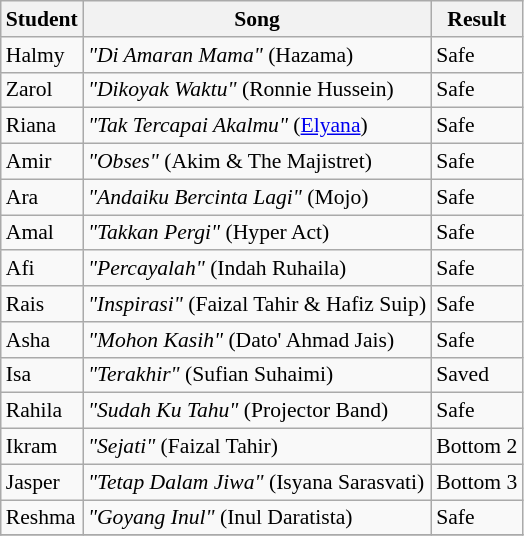<table class="wikitable" style="font-size:90%;">
<tr>
<th>Student</th>
<th>Song</th>
<th>Result</th>
</tr>
<tr>
<td>Halmy</td>
<td><em>"Di Amaran Mama"</em> (Hazama)</td>
<td>Safe</td>
</tr>
<tr>
<td>Zarol</td>
<td><em>"Dikoyak Waktu"</em> (Ronnie Hussein)</td>
<td>Safe</td>
</tr>
<tr>
<td>Riana</td>
<td><em>"Tak Tercapai Akalmu"</em> (<a href='#'>Elyana</a>)</td>
<td>Safe</td>
</tr>
<tr>
<td>Amir</td>
<td><em>"Obses"</em> (Akim & The Majistret)</td>
<td>Safe</td>
</tr>
<tr>
<td>Ara</td>
<td><em>"Andaiku Bercinta Lagi"</em> (Mojo)</td>
<td>Safe</td>
</tr>
<tr>
<td>Amal</td>
<td><em>"Takkan Pergi"</em> (Hyper Act)</td>
<td>Safe</td>
</tr>
<tr>
<td>Afi</td>
<td><em>"Percayalah"</em> (Indah Ruhaila)</td>
<td>Safe</td>
</tr>
<tr>
<td>Rais</td>
<td><em>"Inspirasi"</em> (Faizal Tahir & Hafiz Suip)</td>
<td>Safe</td>
</tr>
<tr>
<td>Asha</td>
<td><em>"Mohon Kasih"</em> (Dato' Ahmad Jais)</td>
<td>Safe</td>
</tr>
<tr>
<td>Isa</td>
<td><em>"Terakhir"</em> (Sufian Suhaimi)</td>
<td>Saved</td>
</tr>
<tr>
<td>Rahila</td>
<td><em>"Sudah Ku Tahu"</em> (Projector Band)</td>
<td>Safe</td>
</tr>
<tr>
<td>Ikram</td>
<td><em>"Sejati"</em> (Faizal Tahir)</td>
<td>Bottom 2</td>
</tr>
<tr>
<td>Jasper</td>
<td><em>"Tetap Dalam Jiwa"</em> (Isyana Sarasvati)</td>
<td>Bottom 3</td>
</tr>
<tr>
<td>Reshma</td>
<td><em>"Goyang Inul"</em> (Inul Daratista)</td>
<td>Safe</td>
</tr>
<tr>
</tr>
</table>
